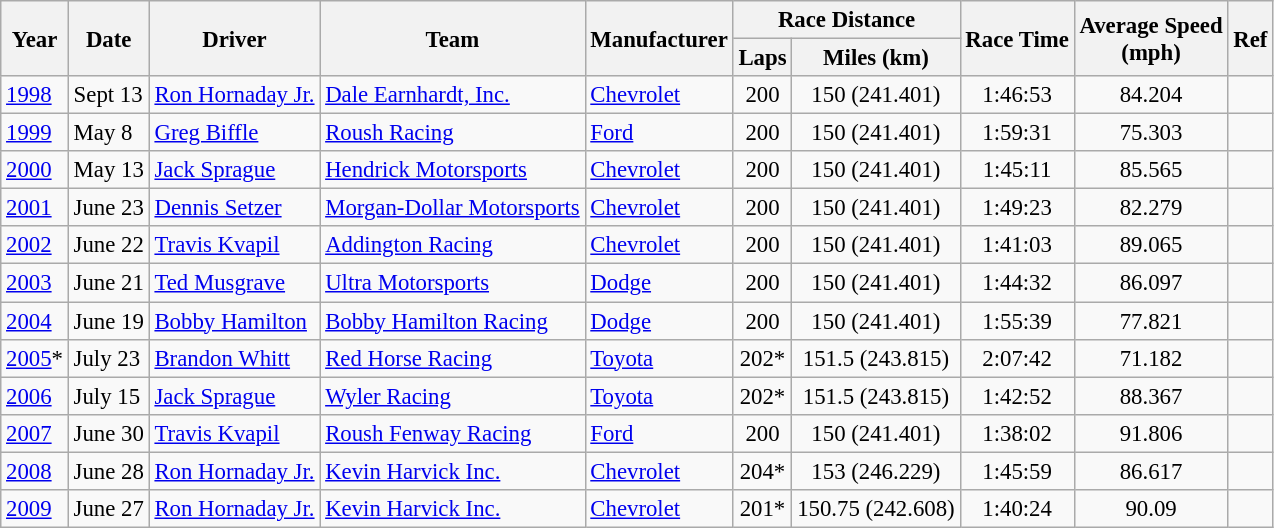<table class="wikitable" style="font-size: 95%;">
<tr>
<th rowspan="2">Year</th>
<th rowspan="2">Date</th>
<th rowspan="2">Driver</th>
<th rowspan="2">Team</th>
<th rowspan="2">Manufacturer</th>
<th colspan="2">Race Distance</th>
<th rowspan="2">Race Time</th>
<th rowspan="2">Average Speed<br>(mph)</th>
<th rowspan="2">Ref</th>
</tr>
<tr>
<th>Laps</th>
<th>Miles (km)</th>
</tr>
<tr>
<td><a href='#'>1998</a></td>
<td>Sept 13</td>
<td><a href='#'>Ron Hornaday Jr.</a></td>
<td><a href='#'>Dale Earnhardt, Inc.</a></td>
<td><a href='#'>Chevrolet</a></td>
<td align="center">200</td>
<td align="center">150 (241.401)</td>
<td align="center">1:46:53</td>
<td align="center">84.204</td>
<td align="center"></td>
</tr>
<tr>
<td><a href='#'>1999</a></td>
<td>May 8</td>
<td><a href='#'>Greg Biffle</a></td>
<td><a href='#'>Roush Racing</a></td>
<td><a href='#'>Ford</a></td>
<td align="center">200</td>
<td align="center">150 (241.401)</td>
<td align="center">1:59:31</td>
<td align="center">75.303</td>
<td align="center"></td>
</tr>
<tr>
<td><a href='#'>2000</a></td>
<td>May 13</td>
<td><a href='#'>Jack Sprague</a></td>
<td><a href='#'>Hendrick Motorsports</a></td>
<td><a href='#'>Chevrolet</a></td>
<td align="center">200</td>
<td align="center">150 (241.401)</td>
<td align="center">1:45:11</td>
<td align="center">85.565</td>
<td align="center"></td>
</tr>
<tr>
<td><a href='#'>2001</a></td>
<td>June 23</td>
<td><a href='#'>Dennis Setzer</a></td>
<td><a href='#'>Morgan-Dollar Motorsports</a></td>
<td><a href='#'>Chevrolet</a></td>
<td align="center">200</td>
<td align="center">150 (241.401)</td>
<td align="center">1:49:23</td>
<td align="center">82.279</td>
<td align="center"></td>
</tr>
<tr>
<td><a href='#'>2002</a></td>
<td>June 22</td>
<td><a href='#'>Travis Kvapil</a></td>
<td><a href='#'>Addington Racing</a></td>
<td><a href='#'>Chevrolet</a></td>
<td align="center">200</td>
<td align="center">150 (241.401)</td>
<td align="center">1:41:03</td>
<td align="center">89.065</td>
<td align="center"></td>
</tr>
<tr>
<td><a href='#'>2003</a></td>
<td>June 21</td>
<td><a href='#'>Ted Musgrave</a></td>
<td><a href='#'>Ultra Motorsports</a></td>
<td><a href='#'>Dodge</a></td>
<td align="center">200</td>
<td align="center">150 (241.401)</td>
<td align="center">1:44:32</td>
<td align="center">86.097</td>
<td align="center"></td>
</tr>
<tr>
<td><a href='#'>2004</a></td>
<td>June 19</td>
<td><a href='#'>Bobby Hamilton</a></td>
<td><a href='#'>Bobby Hamilton Racing</a></td>
<td><a href='#'>Dodge</a></td>
<td align="center">200</td>
<td align="center">150 (241.401)</td>
<td align="center">1:55:39</td>
<td align="center">77.821</td>
<td align="center"></td>
</tr>
<tr>
<td><a href='#'>2005</a>*</td>
<td>July 23</td>
<td><a href='#'>Brandon Whitt</a></td>
<td><a href='#'>Red Horse Racing</a></td>
<td><a href='#'>Toyota</a></td>
<td align="center">202*</td>
<td align="center">151.5 (243.815)</td>
<td align="center">2:07:42</td>
<td align="center">71.182</td>
<td align="center"></td>
</tr>
<tr>
<td><a href='#'>2006</a></td>
<td>July 15</td>
<td><a href='#'>Jack Sprague</a></td>
<td><a href='#'>Wyler Racing</a></td>
<td><a href='#'>Toyota</a></td>
<td align="center">202*</td>
<td align="center">151.5 (243.815)</td>
<td align="center">1:42:52</td>
<td align="center">88.367</td>
<td align="center"></td>
</tr>
<tr>
<td><a href='#'>2007</a></td>
<td>June 30</td>
<td><a href='#'>Travis Kvapil</a></td>
<td><a href='#'>Roush Fenway Racing</a></td>
<td><a href='#'>Ford</a></td>
<td align="center">200</td>
<td align="center">150 (241.401)</td>
<td align="center">1:38:02</td>
<td align="center">91.806</td>
<td align="center"></td>
</tr>
<tr>
<td><a href='#'>2008</a></td>
<td>June 28</td>
<td><a href='#'>Ron Hornaday Jr.</a></td>
<td><a href='#'>Kevin Harvick Inc.</a></td>
<td><a href='#'>Chevrolet</a></td>
<td align="center">204*</td>
<td align="center">153 (246.229)</td>
<td align="center">1:45:59</td>
<td align="center">86.617</td>
<td align="center"></td>
</tr>
<tr>
<td><a href='#'>2009</a></td>
<td>June 27</td>
<td><a href='#'>Ron Hornaday Jr.</a></td>
<td><a href='#'>Kevin Harvick Inc.</a></td>
<td><a href='#'>Chevrolet</a></td>
<td align="center">201*</td>
<td align="center">150.75 (242.608)</td>
<td align="center">1:40:24</td>
<td align="center">90.09</td>
<td align="center"></td>
</tr>
</table>
